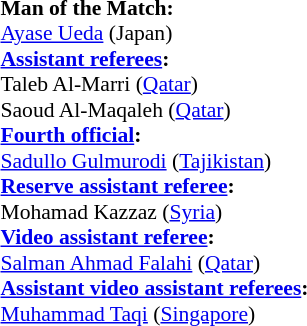<table style="width:100%; font-size:90%;">
<tr>
<td><br><strong>Man of the Match:</strong>
<br><a href='#'>Ayase Ueda</a> (Japan)<br><strong><a href='#'>Assistant referees</a>:</strong>
<br>Taleb Al-Marri (<a href='#'>Qatar</a>)
<br>Saoud Al-Maqaleh (<a href='#'>Qatar</a>)
<br><strong><a href='#'>Fourth official</a>:</strong>
<br><a href='#'>Sadullo Gulmurodi</a> (<a href='#'>Tajikistan</a>)
<br><strong><a href='#'>Reserve assistant referee</a>:</strong>
<br>Mohamad Kazzaz (<a href='#'>Syria</a>)
<br><strong><a href='#'>Video assistant referee</a>:</strong>
<br><a href='#'>Salman Ahmad Falahi</a> (<a href='#'>Qatar</a>)
<br><strong><a href='#'>Assistant video assistant referees</a>:</strong>
<br><a href='#'>Muhammad Taqi</a> (<a href='#'>Singapore</a>)</td>
</tr>
</table>
